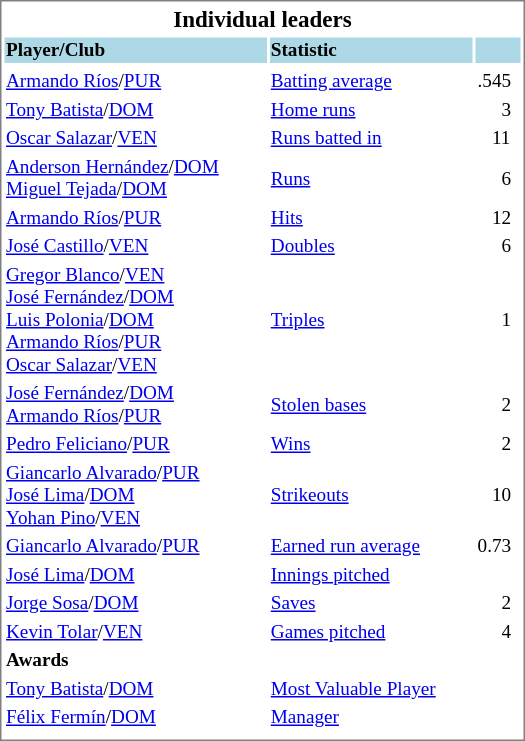<table cellpadding="1" width="350px" style="font-size: 80%; border: 1px solid gray;">
<tr align="center" style="font-size: larger;">
<td colspan=6><strong>Individual leaders</strong></td>
</tr>
<tr style="background:lightblue;">
<td><strong>Player/Club</strong></td>
<td><strong>Statistic</strong></td>
<td></td>
</tr>
<tr align="center" style="vertical-align: middle;" style="background:lightblue;">
</tr>
<tr>
<td><a href='#'>Armando Ríos</a>/<a href='#'>PUR</a></td>
<td><a href='#'>Batting average</a></td>
<td>.545</td>
</tr>
<tr>
<td><a href='#'>Tony Batista</a>/<a href='#'>DOM</a></td>
<td><a href='#'>Home runs</a></td>
<td>     3</td>
</tr>
<tr>
<td><a href='#'>Oscar Salazar</a>/<a href='#'>VEN</a></td>
<td><a href='#'>Runs batted in</a></td>
<td>   11</td>
</tr>
<tr>
<td><a href='#'>Anderson Hernández</a>/<a href='#'>DOM</a>  <br> <a href='#'>Miguel Tejada</a>/<a href='#'>DOM</a></td>
<td><a href='#'>Runs</a></td>
<td>     6</td>
</tr>
<tr>
<td><a href='#'>Armando Ríos</a>/<a href='#'>PUR</a></td>
<td><a href='#'>Hits</a></td>
<td>   12</td>
</tr>
<tr>
<td><a href='#'>José Castillo</a>/<a href='#'>VEN</a></td>
<td><a href='#'>Doubles</a></td>
<td>     6</td>
</tr>
<tr>
<td><a href='#'>Gregor Blanco</a>/<a href='#'>VEN</a> <br> <a href='#'>José Fernández</a>/<a href='#'>DOM</a> <br> <a href='#'>Luis Polonia</a>/<a href='#'>DOM</a> <br> <a href='#'>Armando Ríos</a>/<a href='#'>PUR</a> <br> <a href='#'>Oscar Salazar</a>/<a href='#'>VEN</a></td>
<td><a href='#'>Triples</a></td>
<td>     1</td>
</tr>
<tr>
<td><a href='#'>José Fernández</a>/<a href='#'>DOM</a> <br> <a href='#'>Armando Ríos</a>/<a href='#'>PUR</a></td>
<td><a href='#'>Stolen bases</a></td>
<td>     2</td>
</tr>
<tr>
<td><a href='#'>Pedro Feliciano</a>/<a href='#'>PUR</a></td>
<td><a href='#'>Wins</a></td>
<td>     2</td>
</tr>
<tr>
<td><a href='#'>Giancarlo Alvarado</a>/<a href='#'>PUR</a> <br> <a href='#'>José Lima</a>/<a href='#'>DOM</a> <br> <a href='#'>Yohan Pino</a>/<a href='#'>VEN</a></td>
<td><a href='#'>Strikeouts</a></td>
<td>   10</td>
</tr>
<tr>
<td><a href='#'>Giancarlo Alvarado</a>/<a href='#'>PUR</a></td>
<td><a href='#'>Earned run average</a></td>
<td>0.73</td>
</tr>
<tr>
<td><a href='#'>José Lima</a>/<a href='#'>DOM</a></td>
<td><a href='#'>Innings pitched</a></td>
<td></td>
</tr>
<tr>
<td><a href='#'>Jorge Sosa</a>/<a href='#'>DOM</a></td>
<td><a href='#'>Saves</a></td>
<td>     2</td>
</tr>
<tr>
<td><a href='#'>Kevin Tolar</a>/<a href='#'>VEN</a></td>
<td><a href='#'>Games pitched</a></td>
<td>     4</td>
</tr>
<tr>
<td><strong>Awards</strong></td>
</tr>
<tr>
<td><a href='#'>Tony Batista</a>/<a href='#'>DOM</a></td>
<td><a href='#'>Most Valuable Player</a></td>
</tr>
<tr>
<td><a href='#'>Félix Fermín</a>/<a href='#'>DOM</a></td>
<td><a href='#'>Manager</a></td>
</tr>
<tr>
</tr>
<tr>
</tr>
</table>
